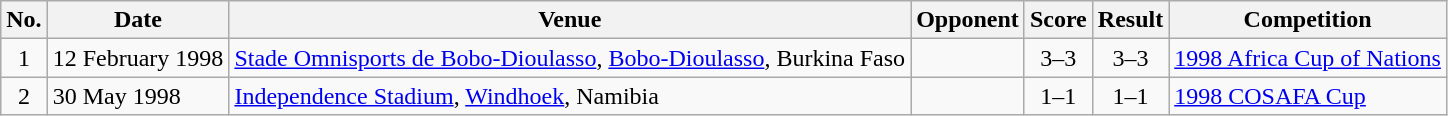<table class="wikitable sortable">
<tr>
<th scope="col">No.</th>
<th scope="col">Date</th>
<th scope="col">Venue</th>
<th scope="col">Opponent</th>
<th scope="col">Score</th>
<th scope="col">Result</th>
<th scope="col">Competition</th>
</tr>
<tr>
<td align="center">1</td>
<td>12 February 1998</td>
<td><a href='#'>Stade Omnisports de Bobo-Dioulasso</a>, <a href='#'>Bobo-Dioulasso</a>, Burkina Faso</td>
<td></td>
<td align="center">3–3</td>
<td align="center">3–3</td>
<td><a href='#'>1998 Africa Cup of Nations</a></td>
</tr>
<tr>
<td align="center">2</td>
<td>30 May 1998</td>
<td><a href='#'>Independence Stadium</a>, <a href='#'>Windhoek</a>, Namibia</td>
<td></td>
<td align="center">1–1</td>
<td align="center">1–1</td>
<td><a href='#'>1998 COSAFA Cup</a></td>
</tr>
</table>
